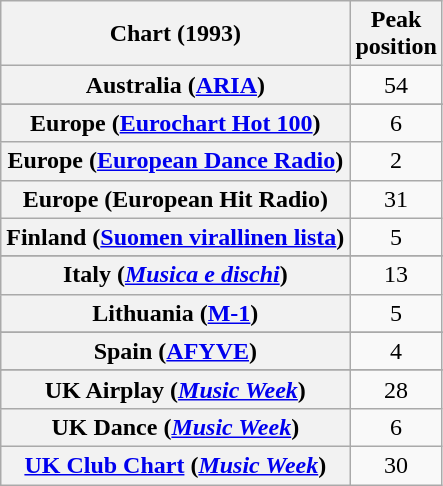<table class="wikitable sortable plainrowheaders" style="text-align:center">
<tr>
<th>Chart (1993)</th>
<th>Peak<br>position</th>
</tr>
<tr>
<th scope="row">Australia (<a href='#'>ARIA</a>)</th>
<td>54</td>
</tr>
<tr>
</tr>
<tr>
</tr>
<tr>
<th scope="row">Europe (<a href='#'>Eurochart Hot 100</a>)</th>
<td>6</td>
</tr>
<tr>
<th scope="row">Europe (<a href='#'>European Dance Radio</a>)</th>
<td>2</td>
</tr>
<tr>
<th scope="row">Europe (European Hit Radio)</th>
<td>31</td>
</tr>
<tr>
<th scope="row">Finland (<a href='#'>Suomen virallinen lista</a>)</th>
<td>5</td>
</tr>
<tr>
</tr>
<tr>
</tr>
<tr>
</tr>
<tr>
<th scope="row">Italy (<em><a href='#'>Musica e dischi</a></em>)</th>
<td>13</td>
</tr>
<tr>
<th scope="row">Lithuania (<a href='#'>M-1</a>)</th>
<td>5</td>
</tr>
<tr>
</tr>
<tr>
</tr>
<tr>
<th scope="row">Spain (<a href='#'>AFYVE</a>)</th>
<td>4</td>
</tr>
<tr>
</tr>
<tr>
</tr>
<tr>
</tr>
<tr>
<th scope="row">UK Airplay (<em><a href='#'>Music Week</a></em>)</th>
<td>28</td>
</tr>
<tr>
<th scope="row">UK Dance (<em><a href='#'>Music Week</a></em>)</th>
<td>6</td>
</tr>
<tr>
<th scope="row"><a href='#'>UK Club Chart</a> (<em><a href='#'>Music Week</a></em>)</th>
<td>30</td>
</tr>
</table>
